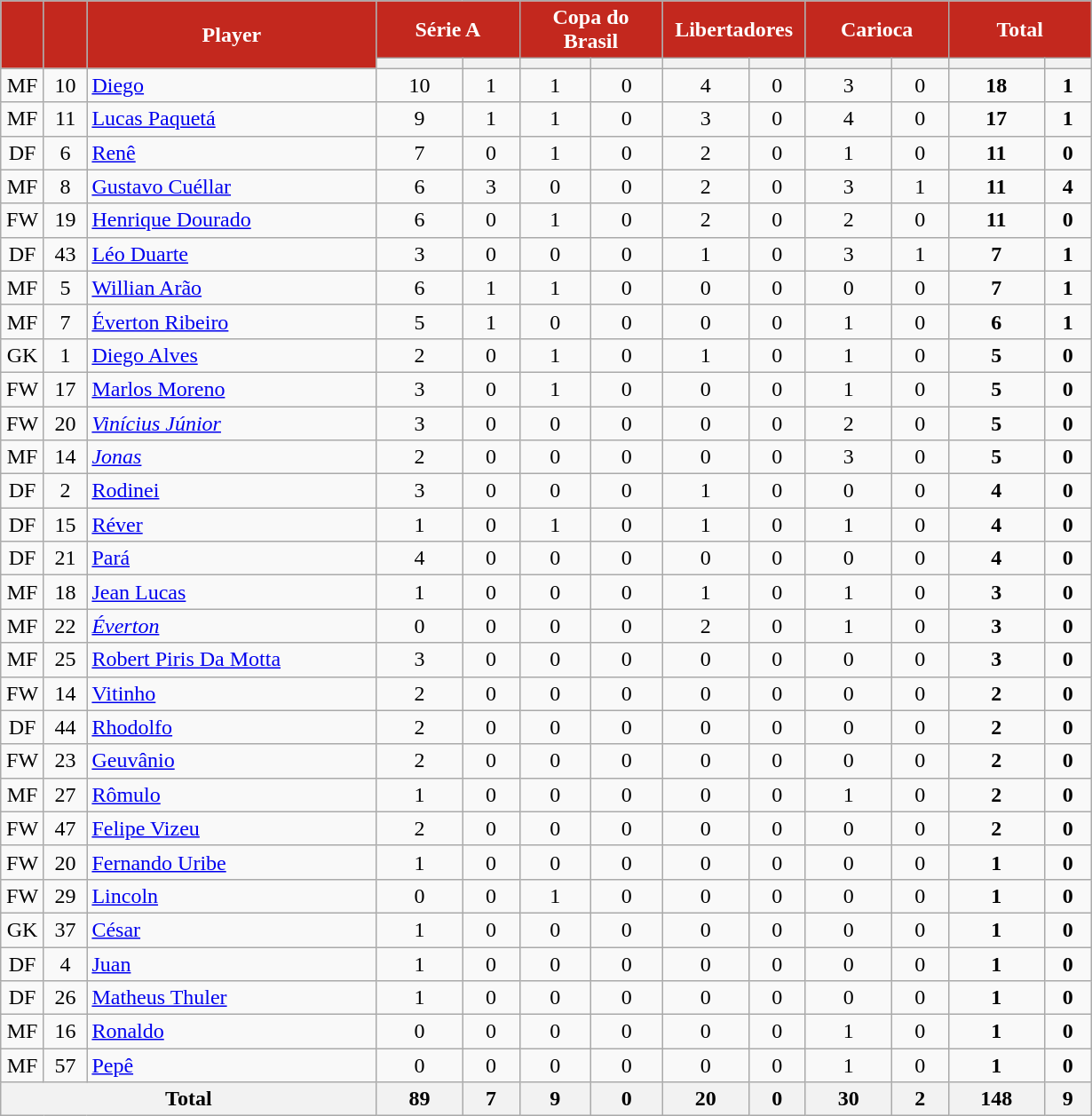<table class="wikitable sortable" style="text-align: center">
<tr>
<th rowspan="2" style="background:#C3281E; color:white; width:25px;"></th>
<th rowspan="2" style="background:#C3281E; color:white; width:25px;"></th>
<th rowspan="2" style="background:#C3281E; color:white; width:210px;">Player</th>
<th colspan="2" style="background:#C3281E; color:white; width:100px;">Série A</th>
<th colspan="2" style="background:#C3281E; color:white; width:100px;">Copa do Brasil</th>
<th colspan="2" style="background:#C3281E; color:white; width:100px;">Libertadores</th>
<th colspan="2" style="background:#C3281E; color:white; width:100px;">Carioca</th>
<th colspan="2" style="background:#C3281E; color:white; width:100px;">Total</th>
</tr>
<tr>
<th></th>
<th></th>
<th></th>
<th></th>
<th></th>
<th></th>
<th></th>
<th></th>
<th></th>
<th></th>
</tr>
<tr>
<td>MF</td>
<td>10</td>
<td align="left"> <a href='#'>Diego</a></td>
<td>10</td>
<td>1</td>
<td>1</td>
<td>0</td>
<td>4</td>
<td>0</td>
<td>3</td>
<td>0</td>
<td><strong>18</strong></td>
<td><strong>1</strong></td>
</tr>
<tr>
<td>MF</td>
<td>11</td>
<td align="left"> <a href='#'>Lucas Paquetá</a></td>
<td>9</td>
<td>1</td>
<td>1</td>
<td>0</td>
<td>3</td>
<td>0</td>
<td>4</td>
<td>0</td>
<td><strong>17</strong></td>
<td><strong>1</strong></td>
</tr>
<tr>
<td>DF</td>
<td>6</td>
<td align="left"> <a href='#'>Renê</a></td>
<td>7</td>
<td>0</td>
<td>1</td>
<td>0</td>
<td>2</td>
<td>0</td>
<td>1</td>
<td>0</td>
<td><strong>11</strong></td>
<td><strong>0</strong></td>
</tr>
<tr>
<td>MF</td>
<td>8</td>
<td align="left"> <a href='#'>Gustavo Cuéllar</a></td>
<td>6</td>
<td>3</td>
<td>0</td>
<td>0</td>
<td>2</td>
<td>0</td>
<td>3</td>
<td>1</td>
<td><strong>11</strong></td>
<td><strong>4</strong></td>
</tr>
<tr>
<td>FW</td>
<td>19</td>
<td align="left"> <a href='#'>Henrique Dourado</a></td>
<td>6</td>
<td>0</td>
<td>1</td>
<td>0</td>
<td>2</td>
<td>0</td>
<td>2</td>
<td>0</td>
<td><strong>11</strong></td>
<td><strong>0</strong></td>
</tr>
<tr>
<td>DF</td>
<td>43</td>
<td align="left"> <a href='#'>Léo Duarte</a></td>
<td>3</td>
<td>0</td>
<td>0</td>
<td>0</td>
<td>1</td>
<td>0</td>
<td>3</td>
<td>1</td>
<td><strong>7</strong></td>
<td><strong>1</strong></td>
</tr>
<tr>
<td>MF</td>
<td>5</td>
<td align="left"> <a href='#'>Willian Arão</a></td>
<td>6</td>
<td>1</td>
<td>1</td>
<td>0</td>
<td>0</td>
<td>0</td>
<td>0</td>
<td>0</td>
<td><strong>7</strong></td>
<td><strong>1</strong></td>
</tr>
<tr>
<td>MF</td>
<td>7</td>
<td align="left"> <a href='#'>Éverton Ribeiro</a></td>
<td>5</td>
<td>1</td>
<td>0</td>
<td>0</td>
<td>0</td>
<td>0</td>
<td>1</td>
<td>0</td>
<td><strong>6</strong></td>
<td><strong>1</strong></td>
</tr>
<tr>
<td>GK</td>
<td>1</td>
<td align="left"> <a href='#'>Diego Alves</a></td>
<td>2</td>
<td>0</td>
<td>1</td>
<td>0</td>
<td>1</td>
<td>0</td>
<td>1</td>
<td>0</td>
<td><strong>5</strong></td>
<td><strong>0</strong></td>
</tr>
<tr>
<td>FW</td>
<td>17</td>
<td align="left"> <a href='#'>Marlos Moreno</a></td>
<td>3</td>
<td>0</td>
<td>1</td>
<td>0</td>
<td>0</td>
<td>0</td>
<td>1</td>
<td>0</td>
<td><strong>5</strong></td>
<td><strong>0</strong></td>
</tr>
<tr>
<td>FW</td>
<td>20</td>
<td align="left"> <em><a href='#'>Vinícius Júnior</a></em></td>
<td>3</td>
<td>0</td>
<td>0</td>
<td>0</td>
<td>0</td>
<td>0</td>
<td>2</td>
<td>0</td>
<td><strong>5</strong></td>
<td><strong>0</strong></td>
</tr>
<tr>
<td>MF</td>
<td>14</td>
<td align="left"> <em><a href='#'>Jonas</a></em></td>
<td>2</td>
<td>0</td>
<td>0</td>
<td>0</td>
<td>0</td>
<td>0</td>
<td>3</td>
<td>0</td>
<td><strong>5</strong></td>
<td><strong>0</strong></td>
</tr>
<tr>
<td>DF</td>
<td>2</td>
<td align="left"> <a href='#'>Rodinei</a></td>
<td>3</td>
<td>0</td>
<td>0</td>
<td>0</td>
<td>1</td>
<td>0</td>
<td>0</td>
<td>0</td>
<td><strong>4</strong></td>
<td><strong>0</strong></td>
</tr>
<tr>
<td>DF</td>
<td>15</td>
<td align="left"> <a href='#'>Réver</a></td>
<td>1</td>
<td>0</td>
<td>1</td>
<td>0</td>
<td>1</td>
<td>0</td>
<td>1</td>
<td>0</td>
<td><strong>4</strong></td>
<td><strong>0</strong></td>
</tr>
<tr>
<td>DF</td>
<td>21</td>
<td align="left"> <a href='#'>Pará</a></td>
<td>4</td>
<td>0</td>
<td>0</td>
<td>0</td>
<td>0</td>
<td>0</td>
<td>0</td>
<td>0</td>
<td><strong>4</strong></td>
<td><strong>0</strong></td>
</tr>
<tr>
<td>MF</td>
<td>18</td>
<td align="left"> <a href='#'>Jean Lucas</a></td>
<td>1</td>
<td>0</td>
<td>0</td>
<td>0</td>
<td>1</td>
<td>0</td>
<td>1</td>
<td>0</td>
<td><strong>3</strong></td>
<td><strong>0</strong></td>
</tr>
<tr>
<td>MF</td>
<td>22</td>
<td align="left"> <em><a href='#'>Éverton</a></em></td>
<td>0</td>
<td>0</td>
<td>0</td>
<td>0</td>
<td>2</td>
<td>0</td>
<td>1</td>
<td>0</td>
<td><strong>3</strong></td>
<td><strong>0</strong></td>
</tr>
<tr>
<td>MF</td>
<td>25</td>
<td align="left"> <a href='#'>Robert Piris Da Motta</a></td>
<td>3</td>
<td>0</td>
<td>0</td>
<td>0</td>
<td>0</td>
<td>0</td>
<td>0</td>
<td>0</td>
<td><strong>3</strong></td>
<td><strong>0</strong></td>
</tr>
<tr>
<td>FW</td>
<td>14</td>
<td align="left"> <a href='#'>Vitinho</a></td>
<td>2</td>
<td>0</td>
<td>0</td>
<td>0</td>
<td>0</td>
<td>0</td>
<td>0</td>
<td>0</td>
<td><strong>2</strong></td>
<td><strong>0</strong></td>
</tr>
<tr>
<td>DF</td>
<td>44</td>
<td align="left"> <a href='#'>Rhodolfo</a></td>
<td>2</td>
<td>0</td>
<td>0</td>
<td>0</td>
<td>0</td>
<td>0</td>
<td>0</td>
<td>0</td>
<td><strong>2</strong></td>
<td><strong>0</strong></td>
</tr>
<tr>
<td>FW</td>
<td>23</td>
<td align="left"> <a href='#'>Geuvânio</a></td>
<td>2</td>
<td>0</td>
<td>0</td>
<td>0</td>
<td>0</td>
<td>0</td>
<td>0</td>
<td>0</td>
<td><strong>2</strong></td>
<td><strong>0</strong></td>
</tr>
<tr>
<td>MF</td>
<td>27</td>
<td align="left"> <a href='#'>Rômulo</a></td>
<td>1</td>
<td>0</td>
<td>0</td>
<td>0</td>
<td>0</td>
<td>0</td>
<td>1</td>
<td>0</td>
<td><strong>2</strong></td>
<td><strong>0</strong></td>
</tr>
<tr>
<td>FW</td>
<td>47</td>
<td align="left"> <a href='#'>Felipe Vizeu</a></td>
<td>2</td>
<td>0</td>
<td>0</td>
<td>0</td>
<td>0</td>
<td>0</td>
<td>0</td>
<td>0</td>
<td><strong>2</strong></td>
<td><strong>0</strong></td>
</tr>
<tr>
<td>FW</td>
<td>20</td>
<td align="left"> <a href='#'>Fernando Uribe</a></td>
<td>1</td>
<td>0</td>
<td>0</td>
<td>0</td>
<td>0</td>
<td>0</td>
<td>0</td>
<td>0</td>
<td><strong>1</strong></td>
<td><strong>0</strong></td>
</tr>
<tr>
<td>FW</td>
<td>29</td>
<td align="left"> <a href='#'>Lincoln</a></td>
<td>0</td>
<td>0</td>
<td>1</td>
<td>0</td>
<td>0</td>
<td>0</td>
<td>0</td>
<td>0</td>
<td><strong>1</strong></td>
<td><strong>0</strong></td>
</tr>
<tr>
<td>GK</td>
<td>37</td>
<td align="left"> <a href='#'>César</a></td>
<td>1</td>
<td>0</td>
<td>0</td>
<td>0</td>
<td>0</td>
<td>0</td>
<td>0</td>
<td>0</td>
<td><strong>1</strong></td>
<td><strong>0</strong></td>
</tr>
<tr>
<td>DF</td>
<td>4</td>
<td align="left"> <a href='#'>Juan</a></td>
<td>1</td>
<td>0</td>
<td>0</td>
<td>0</td>
<td>0</td>
<td>0</td>
<td>0</td>
<td>0</td>
<td><strong>1</strong></td>
<td><strong>0</strong></td>
</tr>
<tr>
<td>DF</td>
<td>26</td>
<td align="left"> <a href='#'>Matheus Thuler</a></td>
<td>1</td>
<td>0</td>
<td>0</td>
<td>0</td>
<td>0</td>
<td>0</td>
<td>0</td>
<td>0</td>
<td><strong>1</strong></td>
<td><strong>0</strong></td>
</tr>
<tr>
<td>MF</td>
<td>16</td>
<td align="left"> <a href='#'>Ronaldo</a></td>
<td>0</td>
<td>0</td>
<td>0</td>
<td>0</td>
<td>0</td>
<td>0</td>
<td>1</td>
<td>0</td>
<td><strong>1</strong></td>
<td><strong>0</strong></td>
</tr>
<tr>
<td>MF</td>
<td>57</td>
<td align="left"> <a href='#'>Pepê</a></td>
<td>0</td>
<td>0</td>
<td>0</td>
<td>0</td>
<td>0</td>
<td>0</td>
<td>1</td>
<td>0</td>
<td><strong>1</strong></td>
<td><strong>0</strong></td>
</tr>
<tr>
<th colspan="3">Total</th>
<th>89</th>
<th>7</th>
<th>9</th>
<th>0</th>
<th>20</th>
<th>0</th>
<th>30</th>
<th>2</th>
<th>148</th>
<th>9</th>
</tr>
</table>
